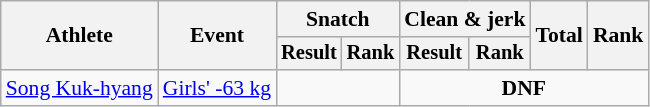<table class=wikitable style="text-align:center; font-size:90%">
<tr>
<th rowspan="2">Athlete</th>
<th rowspan="2">Event</th>
<th colspan="2">Snatch</th>
<th colspan="2">Clean & jerk</th>
<th rowspan="2">Total</th>
<th rowspan="2">Rank</th>
</tr>
<tr style="font-size:95%">
<th>Result</th>
<th>Rank</th>
<th>Result</th>
<th>Rank</th>
</tr>
<tr>
<td><a href='#'>Song Kuk-hyang</a></td>
<td><a href='#'>Girls' -63 kg</a></td>
<td colspan=2></td>
<td colspan=4><strong>DNF</strong></td>
</tr>
</table>
